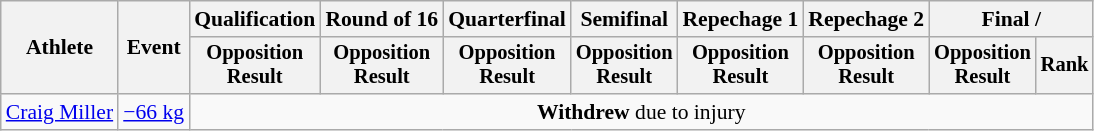<table class="wikitable" style="font-size:90%">
<tr>
<th rowspan=2>Athlete</th>
<th rowspan=2>Event</th>
<th>Qualification</th>
<th>Round of 16</th>
<th>Quarterfinal</th>
<th>Semifinal</th>
<th>Repechage 1</th>
<th>Repechage 2</th>
<th colspan=2>Final / </th>
</tr>
<tr style="font-size: 95%">
<th>Opposition<br>Result</th>
<th>Opposition<br>Result</th>
<th>Opposition<br>Result</th>
<th>Opposition<br>Result</th>
<th>Opposition<br>Result</th>
<th>Opposition<br>Result</th>
<th>Opposition<br>Result</th>
<th>Rank</th>
</tr>
<tr align=center>
<td align=left><a href='#'>Craig Miller</a></td>
<td align=left><a href='#'>−66 kg</a></td>
<td colspan=8><strong>Withdrew</strong> due to injury</td>
</tr>
</table>
